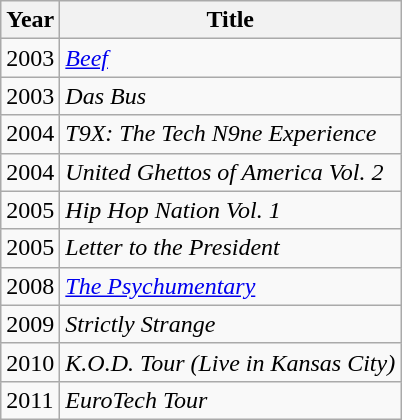<table class="wikitable sortable">
<tr>
<th>Year</th>
<th>Title</th>
</tr>
<tr>
<td>2003</td>
<td><em><a href='#'>Beef</a></em></td>
</tr>
<tr>
<td>2003</td>
<td><em>Das Bus</em></td>
</tr>
<tr>
<td>2004</td>
<td><em>T9X: The Tech N9ne Experience</em></td>
</tr>
<tr>
<td>2004</td>
<td><em>United Ghettos of America Vol. 2</em></td>
</tr>
<tr>
<td>2005</td>
<td><em>Hip Hop Nation Vol. 1</em></td>
</tr>
<tr>
<td>2005</td>
<td><em>Letter to the President</em></td>
</tr>
<tr>
<td>2008</td>
<td><em><a href='#'>The Psychumentary</a></em></td>
</tr>
<tr>
<td>2009</td>
<td><em>Strictly Strange</em></td>
</tr>
<tr>
<td>2010</td>
<td><em>K.O.D. Tour (Live in Kansas City)</em></td>
</tr>
<tr>
<td>2011</td>
<td><em>EuroTech Tour</em></td>
</tr>
</table>
